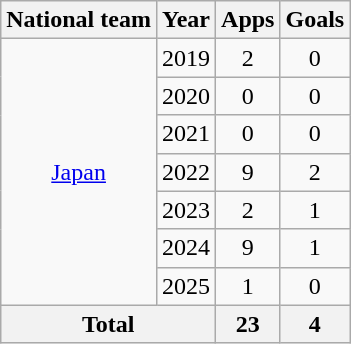<table class="wikitable" style="text-align:center">
<tr>
<th>National team</th>
<th>Year</th>
<th>Apps</th>
<th>Goals</th>
</tr>
<tr>
<td rowspan="7"><a href='#'>Japan</a></td>
<td>2019</td>
<td>2</td>
<td>0</td>
</tr>
<tr>
<td>2020</td>
<td>0</td>
<td>0</td>
</tr>
<tr>
<td>2021</td>
<td>0</td>
<td>0</td>
</tr>
<tr>
<td>2022</td>
<td>9</td>
<td>2</td>
</tr>
<tr>
<td>2023</td>
<td>2</td>
<td>1</td>
</tr>
<tr>
<td>2024</td>
<td>9</td>
<td>1</td>
</tr>
<tr>
<td>2025</td>
<td>1</td>
<td>0</td>
</tr>
<tr>
<th colspan="2">Total</th>
<th>23</th>
<th>4</th>
</tr>
</table>
